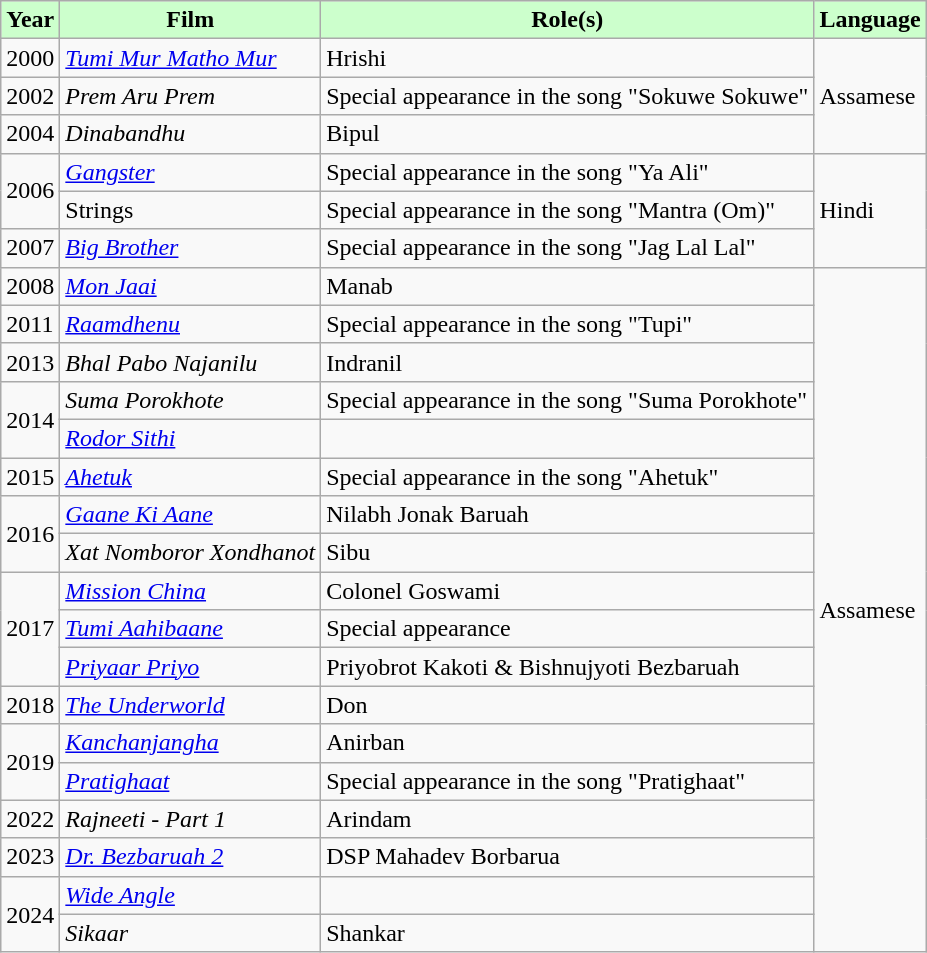<table class="wikitable">
<tr style="background:#cfc; text-align:center;">
<td><strong>Year</strong></td>
<td><strong>Film</strong></td>
<td><strong>Role(s)</strong></td>
<td><strong>Language</strong></td>
</tr>
<tr>
<td>2000</td>
<td><em><a href='#'>Tumi Mur Matho Mur</a></em></td>
<td>Hrishi</td>
<td rowspan="3">Assamese</td>
</tr>
<tr>
<td>2002</td>
<td><em>Prem Aru Prem</em></td>
<td>Special appearance in the song "Sokuwe Sokuwe"</td>
</tr>
<tr>
<td>2004</td>
<td><em>Dinabandhu</em></td>
<td>Bipul</td>
</tr>
<tr>
<td rowspan="2">2006</td>
<td><em><a href='#'>Gangster</a></em></td>
<td>Special appearance in the song "Ya Ali"</td>
<td rowspan="3">Hindi</td>
</tr>
<tr>
<td>Strings</td>
<td>Special appearance in the song "Mantra (Om)"</td>
</tr>
<tr>
<td>2007</td>
<td><em><a href='#'>Big Brother</a></em></td>
<td>Special appearance in the song "Jag Lal Lal"</td>
</tr>
<tr>
<td>2008</td>
<td><em><a href='#'>Mon Jaai</a></em></td>
<td>Manab</td>
<td rowspan="18">Assamese</td>
</tr>
<tr>
<td>2011</td>
<td><em><a href='#'>Raamdhenu</a></em></td>
<td>Special appearance in the song "Tupi"</td>
</tr>
<tr>
<td>2013</td>
<td><em>Bhal Pabo Najanilu</em></td>
<td>Indranil</td>
</tr>
<tr>
<td rowspan="2">2014</td>
<td><em>Suma Porokhote</em></td>
<td>Special appearance in the song "Suma Porokhote"</td>
</tr>
<tr>
<td><em><a href='#'>Rodor Sithi</a></em></td>
<td></td>
</tr>
<tr>
<td>2015</td>
<td><em><a href='#'>Ahetuk</a></em></td>
<td>Special appearance in the song "Ahetuk"</td>
</tr>
<tr>
<td rowspan="2">2016</td>
<td><em><a href='#'>Gaane Ki Aane</a></em></td>
<td>Nilabh Jonak Baruah</td>
</tr>
<tr>
<td><em>Xat Nomboror Xondhanot</em></td>
<td>Sibu</td>
</tr>
<tr>
<td rowspan="3">2017</td>
<td><em><a href='#'>Mission China</a></em></td>
<td>Colonel Goswami</td>
</tr>
<tr>
<td><em><a href='#'>Tumi Aahibaane</a></em></td>
<td>Special appearance</td>
</tr>
<tr>
<td><em><a href='#'>Priyaar Priyo</a></em></td>
<td>Priyobrot Kakoti & Bishnujyoti Bezbaruah</td>
</tr>
<tr>
<td>2018</td>
<td><em><a href='#'>The Underworld</a></em></td>
<td>Don</td>
</tr>
<tr>
<td rowspan="2">2019</td>
<td><em><a href='#'>Kanchanjangha</a></em></td>
<td>Anirban</td>
</tr>
<tr>
<td><a href='#'><em>Pratighaat</em></a></td>
<td>Special appearance in the song "Pratighaat"</td>
</tr>
<tr>
<td>2022</td>
<td><em>Rajneeti - Part 1</em></td>
<td>Arindam</td>
</tr>
<tr>
<td>2023</td>
<td><em><a href='#'>Dr. Bezbaruah 2</a></em></td>
<td>DSP Mahadev Borbarua</td>
</tr>
<tr>
<td rowspan="2">2024</td>
<td><em><a href='#'>Wide Angle</a></em></td>
<td></td>
</tr>
<tr>
<td><em>Sikaar </em></td>
<td>Shankar</td>
</tr>
</table>
